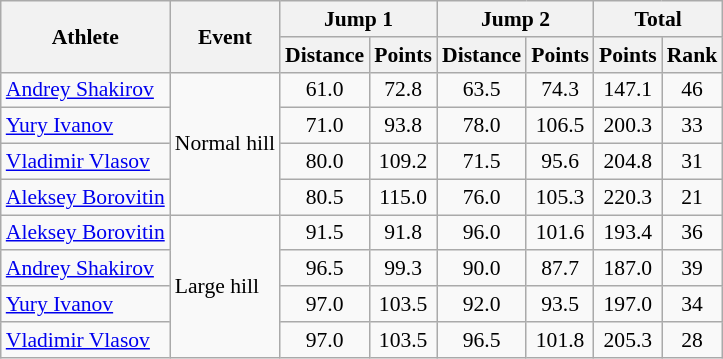<table class="wikitable" style="font-size:90%">
<tr>
<th rowspan="2">Athlete</th>
<th rowspan="2">Event</th>
<th colspan="2">Jump 1</th>
<th colspan="2">Jump 2</th>
<th colspan="2">Total</th>
</tr>
<tr>
<th>Distance</th>
<th>Points</th>
<th>Distance</th>
<th>Points</th>
<th>Points</th>
<th>Rank</th>
</tr>
<tr>
<td><a href='#'>Andrey Shakirov</a></td>
<td rowspan="4">Normal hill</td>
<td align="center">61.0</td>
<td align="center">72.8</td>
<td align="center">63.5</td>
<td align="center">74.3</td>
<td align="center">147.1</td>
<td align="center">46</td>
</tr>
<tr>
<td><a href='#'>Yury Ivanov</a></td>
<td align="center">71.0</td>
<td align="center">93.8</td>
<td align="center">78.0</td>
<td align="center">106.5</td>
<td align="center">200.3</td>
<td align="center">33</td>
</tr>
<tr>
<td><a href='#'>Vladimir Vlasov</a></td>
<td align="center">80.0</td>
<td align="center">109.2</td>
<td align="center">71.5</td>
<td align="center">95.6</td>
<td align="center">204.8</td>
<td align="center">31</td>
</tr>
<tr>
<td><a href='#'>Aleksey Borovitin</a></td>
<td align="center">80.5</td>
<td align="center">115.0</td>
<td align="center">76.0</td>
<td align="center">105.3</td>
<td align="center">220.3</td>
<td align="center">21</td>
</tr>
<tr>
<td><a href='#'>Aleksey Borovitin</a></td>
<td rowspan="4">Large hill</td>
<td align="center">91.5</td>
<td align="center">91.8</td>
<td align="center">96.0</td>
<td align="center">101.6</td>
<td align="center">193.4</td>
<td align="center">36</td>
</tr>
<tr>
<td><a href='#'>Andrey Shakirov</a></td>
<td align="center">96.5</td>
<td align="center">99.3</td>
<td align="center">90.0</td>
<td align="center">87.7</td>
<td align="center">187.0</td>
<td align="center">39</td>
</tr>
<tr>
<td><a href='#'>Yury Ivanov</a></td>
<td align="center">97.0</td>
<td align="center">103.5</td>
<td align="center">92.0</td>
<td align="center">93.5</td>
<td align="center">197.0</td>
<td align="center">34</td>
</tr>
<tr>
<td><a href='#'>Vladimir Vlasov</a></td>
<td align="center">97.0</td>
<td align="center">103.5</td>
<td align="center">96.5</td>
<td align="center">101.8</td>
<td align="center">205.3</td>
<td align="center">28</td>
</tr>
</table>
